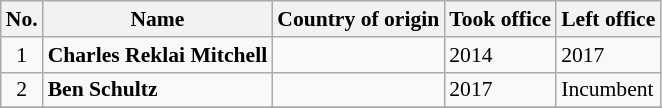<table class="wikitable" style="font-size:90%; text-align:left">
<tr>
<th>No.</th>
<th>Name</th>
<th>Country of origin</th>
<th>Took office</th>
<th>Left office</th>
</tr>
<tr>
<td align=center>1</td>
<td><strong>Charles Reklai Mitchell</strong></td>
<td></td>
<td>2014</td>
<td>2017</td>
</tr>
<tr>
<td align=center>2</td>
<td><strong>Ben Schultz</strong></td>
<td></td>
<td>2017</td>
<td>Incumbent</td>
</tr>
<tr>
</tr>
</table>
